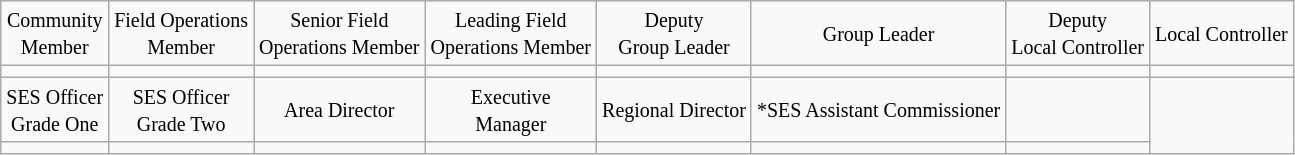<table class="wikitable" style="text-align:center">
<tr>
<td><small>Community<br> Member</small></td>
<td><small>Field Operations<br> Member</small></td>
<td><small>Senior Field<br> Operations Member</small></td>
<td><small>Leading Field<br> Operations Member</small></td>
<td><small>Deputy<br>Group Leader</small></td>
<td><small>Group Leader</small></td>
<td><small>Deputy<br> Local Controller</small></td>
<td><small>Local Controller</small></td>
</tr>
<tr>
<td></td>
<td></td>
<td></td>
<td></td>
<td></td>
<td></td>
<td></td>
<td></td>
</tr>
<tr>
<td><small>SES Officer<br> Grade One</small></td>
<td><small>SES Officer<br> Grade Two</small></td>
<td><small>Area Director</small></td>
<td><small>Executive<br> Manager</small></td>
<td><small>Regional Director</small></td>
<td><small>*SES Assistant Commissioner</small></td>
<td></td>
</tr>
<tr>
<td></td>
<td></td>
<td></td>
<td></td>
<td></td>
<td></td>
<td></td>
</tr>
</table>
